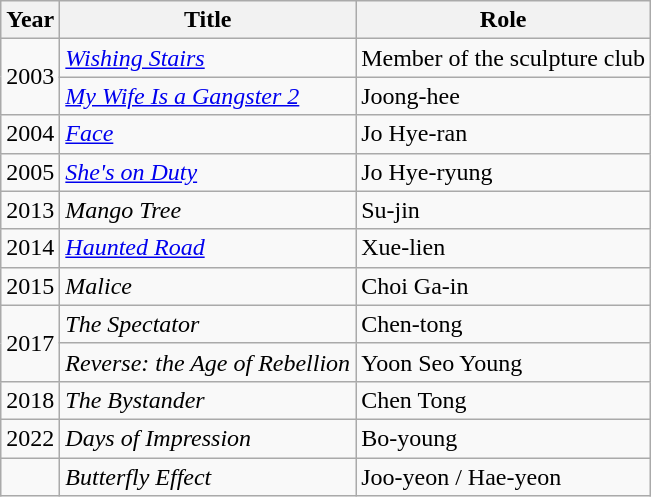<table class="wikitable">
<tr>
<th>Year</th>
<th>Title</th>
<th>Role</th>
</tr>
<tr>
<td rowspan=2>2003</td>
<td><em><a href='#'>Wishing Stairs</a></em></td>
<td>Member of the sculpture club</td>
</tr>
<tr>
<td><em><a href='#'>My Wife Is a Gangster 2</a></em></td>
<td>Joong-hee</td>
</tr>
<tr>
<td>2004</td>
<td><em><a href='#'>Face</a></em></td>
<td>Jo Hye-ran</td>
</tr>
<tr>
<td>2005</td>
<td><em><a href='#'>She's on Duty</a></em></td>
<td>Jo Hye-ryung</td>
</tr>
<tr>
<td>2013</td>
<td><em>Mango Tree</em></td>
<td>Su-jin</td>
</tr>
<tr>
<td>2014</td>
<td><em><a href='#'>Haunted Road</a></em></td>
<td>Xue-lien</td>
</tr>
<tr>
<td>2015</td>
<td><em>Malice</em></td>
<td>Choi Ga-in</td>
</tr>
<tr>
<td rowspan=2>2017</td>
<td><em>The Spectator</em></td>
<td>Chen-tong</td>
</tr>
<tr>
<td><em>Reverse: the Age of Rebellion</em></td>
<td>Yoon Seo Young</td>
</tr>
<tr>
<td>2018</td>
<td><em>The Bystander</em></td>
<td>Chen Tong</td>
</tr>
<tr>
<td>2022</td>
<td><em>Days of Impression</em></td>
<td>Bo-young</td>
</tr>
<tr>
<td></td>
<td><em>Butterfly Effect</em></td>
<td>Joo-yeon / Hae-yeon</td>
</tr>
</table>
